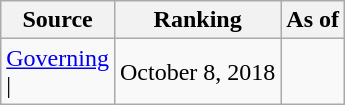<table class="wikitable" style="text-align:center">
<tr>
<th>Source</th>
<th>Ranking</th>
<th>As of</th>
</tr>
<tr>
<td align=left><a href='#'>Governing</a><br>| </td>
<td>October 8, 2018</td>
</tr>
</table>
